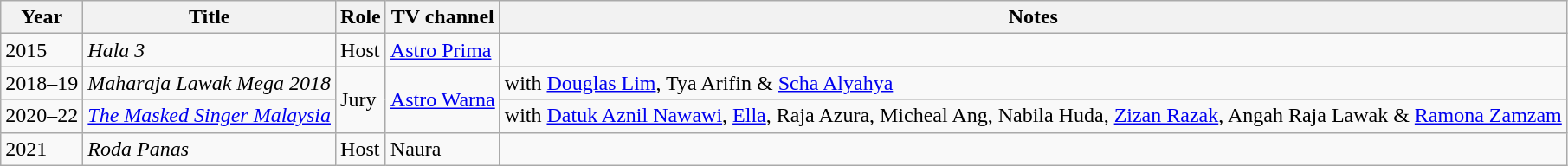<table class="wikitable">
<tr>
<th>Year</th>
<th>Title</th>
<th>Role</th>
<th>TV channel</th>
<th>Notes</th>
</tr>
<tr>
<td>2015</td>
<td><em>Hala 3</em></td>
<td>Host</td>
<td><a href='#'>Astro Prima</a></td>
<td></td>
</tr>
<tr>
<td>2018–19</td>
<td><em>Maharaja Lawak Mega 2018</em></td>
<td rowspan="2">Jury</td>
<td rowspan="2"><a href='#'>Astro Warna</a></td>
<td>with <a href='#'>Douglas Lim</a>, Tya Arifin & <a href='#'>Scha Alyahya</a></td>
</tr>
<tr>
<td>2020–22</td>
<td><em><a href='#'>The Masked Singer Malaysia</a></em></td>
<td>with <a href='#'>Datuk Aznil Nawawi</a>, <a href='#'>Ella</a>, Raja Azura, Micheal Ang, Nabila Huda, <a href='#'>Zizan Razak</a>, Angah Raja Lawak & <a href='#'>Ramona Zamzam</a></td>
</tr>
<tr>
<td>2021</td>
<td><em>Roda Panas</em></td>
<td>Host</td>
<td>Naura</td>
<td></td>
</tr>
</table>
